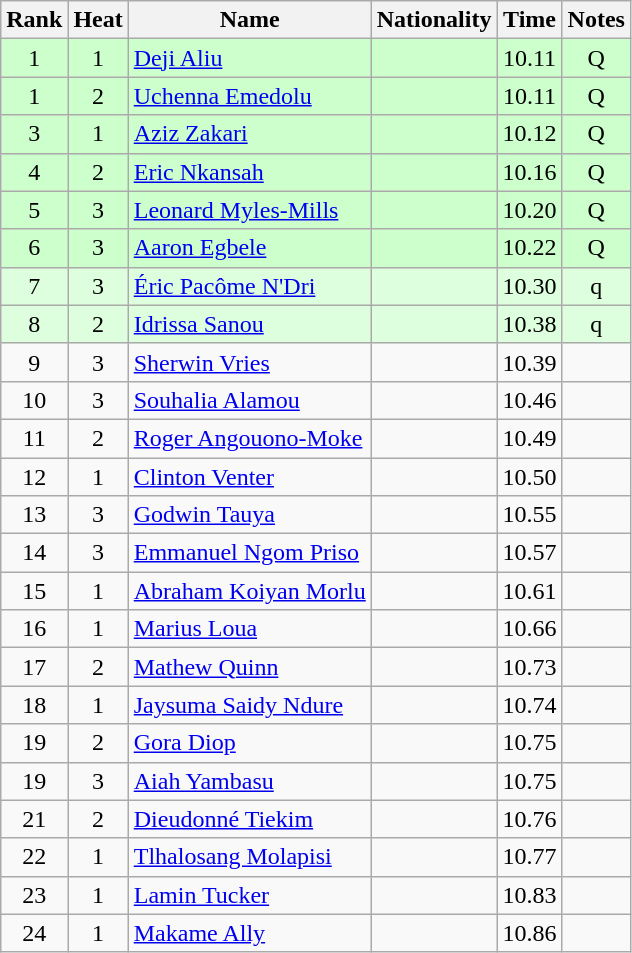<table class="wikitable sortable" style="text-align:center">
<tr>
<th>Rank</th>
<th>Heat</th>
<th>Name</th>
<th>Nationality</th>
<th>Time</th>
<th>Notes</th>
</tr>
<tr bgcolor=ccffcc>
<td>1</td>
<td>1</td>
<td align=left><a href='#'>Deji Aliu</a></td>
<td align=left></td>
<td>10.11</td>
<td>Q</td>
</tr>
<tr bgcolor=ccffcc>
<td>1</td>
<td>2</td>
<td align=left><a href='#'>Uchenna Emedolu</a></td>
<td align=left></td>
<td>10.11</td>
<td>Q</td>
</tr>
<tr bgcolor=ccffcc>
<td>3</td>
<td>1</td>
<td align=left><a href='#'>Aziz Zakari</a></td>
<td align=left></td>
<td>10.12</td>
<td>Q</td>
</tr>
<tr bgcolor=ccffcc>
<td>4</td>
<td>2</td>
<td align=left><a href='#'>Eric Nkansah</a></td>
<td align=left></td>
<td>10.16</td>
<td>Q</td>
</tr>
<tr bgcolor=ccffcc>
<td>5</td>
<td>3</td>
<td align=left><a href='#'>Leonard Myles-Mills</a></td>
<td align=left></td>
<td>10.20</td>
<td>Q</td>
</tr>
<tr bgcolor=ccffcc>
<td>6</td>
<td>3</td>
<td align=left><a href='#'>Aaron Egbele</a></td>
<td align=left></td>
<td>10.22</td>
<td>Q</td>
</tr>
<tr bgcolor=ddffdd>
<td>7</td>
<td>3</td>
<td align=left><a href='#'>Éric Pacôme N'Dri</a></td>
<td align=left></td>
<td>10.30</td>
<td>q</td>
</tr>
<tr bgcolor=ddffdd>
<td>8</td>
<td>2</td>
<td align=left><a href='#'>Idrissa Sanou</a></td>
<td align=left></td>
<td>10.38</td>
<td>q</td>
</tr>
<tr>
<td>9</td>
<td>3</td>
<td align=left><a href='#'>Sherwin Vries</a></td>
<td align=left></td>
<td>10.39</td>
<td></td>
</tr>
<tr>
<td>10</td>
<td>3</td>
<td align=left><a href='#'>Souhalia Alamou</a></td>
<td align=left></td>
<td>10.46</td>
<td></td>
</tr>
<tr>
<td>11</td>
<td>2</td>
<td align=left><a href='#'>Roger Angouono-Moke</a></td>
<td align=left></td>
<td>10.49</td>
<td></td>
</tr>
<tr>
<td>12</td>
<td>1</td>
<td align=left><a href='#'>Clinton Venter</a></td>
<td align=left></td>
<td>10.50</td>
<td></td>
</tr>
<tr>
<td>13</td>
<td>3</td>
<td align=left><a href='#'>Godwin Tauya</a></td>
<td align=left></td>
<td>10.55</td>
<td></td>
</tr>
<tr>
<td>14</td>
<td>3</td>
<td align=left><a href='#'>Emmanuel Ngom Priso</a></td>
<td align=left></td>
<td>10.57</td>
<td></td>
</tr>
<tr>
<td>15</td>
<td>1</td>
<td align=left><a href='#'>Abraham Koiyan Morlu</a></td>
<td align=left></td>
<td>10.61</td>
<td></td>
</tr>
<tr>
<td>16</td>
<td>1</td>
<td align=left><a href='#'>Marius Loua</a></td>
<td align=left></td>
<td>10.66</td>
<td></td>
</tr>
<tr>
<td>17</td>
<td>2</td>
<td align=left><a href='#'>Mathew Quinn</a></td>
<td align=left></td>
<td>10.73</td>
<td></td>
</tr>
<tr>
<td>18</td>
<td>1</td>
<td align=left><a href='#'>Jaysuma Saidy Ndure</a></td>
<td align=left></td>
<td>10.74</td>
<td></td>
</tr>
<tr>
<td>19</td>
<td>2</td>
<td align=left><a href='#'>Gora Diop</a></td>
<td align=left></td>
<td>10.75</td>
<td></td>
</tr>
<tr>
<td>19</td>
<td>3</td>
<td align=left><a href='#'>Aiah Yambasu</a></td>
<td align=left></td>
<td>10.75</td>
<td></td>
</tr>
<tr>
<td>21</td>
<td>2</td>
<td align=left><a href='#'>Dieudonné Tiekim</a></td>
<td align=left></td>
<td>10.76</td>
<td></td>
</tr>
<tr>
<td>22</td>
<td>1</td>
<td align=left><a href='#'>Tlhalosang Molapisi</a></td>
<td align=left></td>
<td>10.77</td>
<td></td>
</tr>
<tr>
<td>23</td>
<td>1</td>
<td align=left><a href='#'>Lamin Tucker</a></td>
<td align=left></td>
<td>10.83</td>
<td></td>
</tr>
<tr>
<td>24</td>
<td>1</td>
<td align=left><a href='#'>Makame Ally</a></td>
<td align=left></td>
<td>10.86</td>
<td></td>
</tr>
</table>
